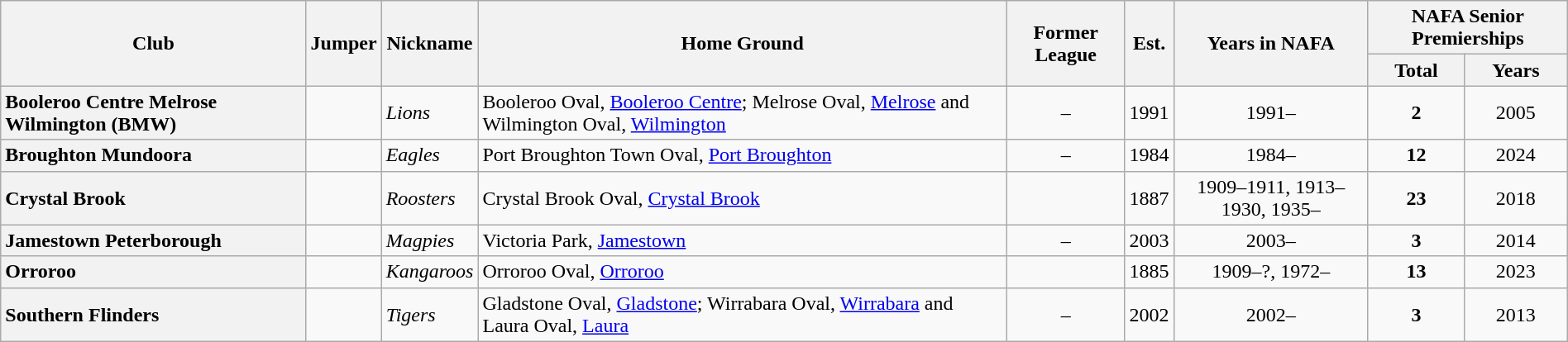<table class="wikitable sortable mw-collapsible mw-collapsed" style="width:100%">
<tr>
<th rowspan="2">Club</th>
<th rowspan="2">Jumper</th>
<th rowspan="2">Nickname</th>
<th rowspan="2">Home Ground</th>
<th rowspan="2">Former League</th>
<th rowspan="2">Est.</th>
<th rowspan="2">Years in NAFA</th>
<th colspan="2">NAFA Senior Premierships</th>
</tr>
<tr>
<th>Total</th>
<th>Years</th>
</tr>
<tr>
<th style=text-align:left>Booleroo Centre Melrose Wilmington (BMW)</th>
<td></td>
<td><em>Lions</em></td>
<td>Booleroo Oval, <a href='#'>Booleroo Centre</a>; Melrose Oval, <a href='#'>Melrose</a> and Wilmington Oval, <a href='#'>Wilmington</a></td>
<td align="center">–</td>
<td align="center">1991</td>
<td align="center">1991–</td>
<td align="center"><strong>2</strong></td>
<td align="center">2005</td>
</tr>
<tr>
<th style=text-align:left>Broughton Mundoora</th>
<td></td>
<td><em>Eagles</em></td>
<td>Port Broughton Town Oval, <a href='#'>Port Broughton</a></td>
<td align="center">–</td>
<td align="center">1984</td>
<td align="center">1984–</td>
<td align="center"><strong>12</strong></td>
<td align="center">2024</td>
</tr>
<tr>
<th style=text-align:left>Crystal Brook</th>
<td></td>
<td><em>Roosters</em></td>
<td>Crystal Brook Oval, <a href='#'>Crystal Brook</a></td>
<td align="center"></td>
<td align="center">1887</td>
<td align="center">1909–1911, 1913–1930, 1935–</td>
<td align="center"><strong>23</strong></td>
<td align="center">2018</td>
</tr>
<tr>
<th style=text-align:left>Jamestown Peterborough</th>
<td></td>
<td><em>Magpies</em></td>
<td>Victoria Park, <a href='#'>Jamestown</a></td>
<td align="center">–</td>
<td align="center">2003</td>
<td align="center">2003–</td>
<td align="center"><strong>3</strong></td>
<td align="center">2014</td>
</tr>
<tr>
<th style=text-align:left>Orroroo</th>
<td></td>
<td><em>Kangaroos</em></td>
<td>Orroroo Oval, <a href='#'>Orroroo</a></td>
<td align="center"></td>
<td align="center">1885</td>
<td align="center">1909–?, 1972–</td>
<td align="center"><strong>13</strong></td>
<td align="center">2023</td>
</tr>
<tr>
<th style=text-align:left>Southern Flinders</th>
<td></td>
<td><em>Tigers</em></td>
<td>Gladstone Oval, <a href='#'>Gladstone</a>; Wirrabara Oval, <a href='#'>Wirrabara</a> and Laura Oval, <a href='#'>Laura</a></td>
<td align="center">–</td>
<td align="center">2002</td>
<td align="center">2002–</td>
<td align="center"><strong>3</strong></td>
<td align="center">2013</td>
</tr>
</table>
